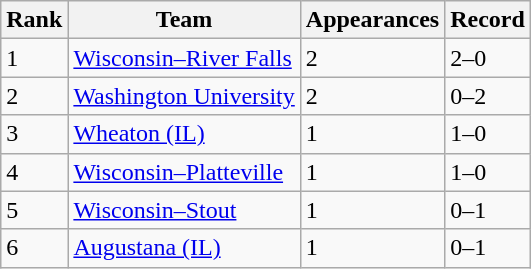<table class="wikitable">
<tr>
<th>Rank</th>
<th>Team</th>
<th>Appearances</th>
<th>Record</th>
</tr>
<tr>
<td>1</td>
<td><a href='#'>Wisconsin–River Falls</a></td>
<td>2</td>
<td>2–0</td>
</tr>
<tr>
<td>2</td>
<td><a href='#'>Washington University</a></td>
<td>2</td>
<td>0–2</td>
</tr>
<tr>
<td>3</td>
<td><a href='#'>Wheaton (IL)</a></td>
<td>1</td>
<td>1–0</td>
</tr>
<tr>
<td>4</td>
<td><a href='#'>Wisconsin–Platteville</a></td>
<td>1</td>
<td>1–0</td>
</tr>
<tr>
<td>5</td>
<td><a href='#'>Wisconsin–Stout</a></td>
<td>1</td>
<td>0–1</td>
</tr>
<tr>
<td>6</td>
<td><a href='#'>Augustana (IL)</a></td>
<td>1</td>
<td>0–1</td>
</tr>
</table>
